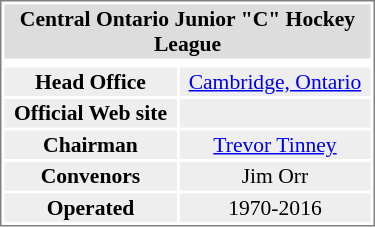<table cellpadding="0" align="right">
<tr align="right" style="vertical-align: top">
<td></td>
<td><br><table cellpadding="1" width="250px" style="font-size: 90%; border: 1px solid gray;">
<tr align="center" bgcolor="#dddddd">
<td colspan=2><strong>Central Ontario Junior "C" Hockey League</strong></td>
</tr>
<tr align="center">
<td colspan=2></td>
</tr>
<tr align="center" bgcolor="#eeeeee">
<td><strong>Head Office</strong></td>
<td><a href='#'>Cambridge, Ontario</a></td>
</tr>
<tr align="center"  bgcolor="#eeeeee">
<td><strong>Official Web site</strong></td>
<td></td>
</tr>
<tr align="center"  bgcolor="#eeeeee">
<td><strong>Chairman</strong></td>
<td><a href='#'>Trevor Tinney</a></td>
</tr>
<tr align="center" bgcolor="#eeeeee">
<td><strong>Convenors</strong></td>
<td>Jim Orr</td>
</tr>
<tr align="center"  bgcolor="#eeeeee">
<td><strong>Operated</strong></td>
<td>1970-2016</td>
</tr>
</table>
</td>
</tr>
</table>
